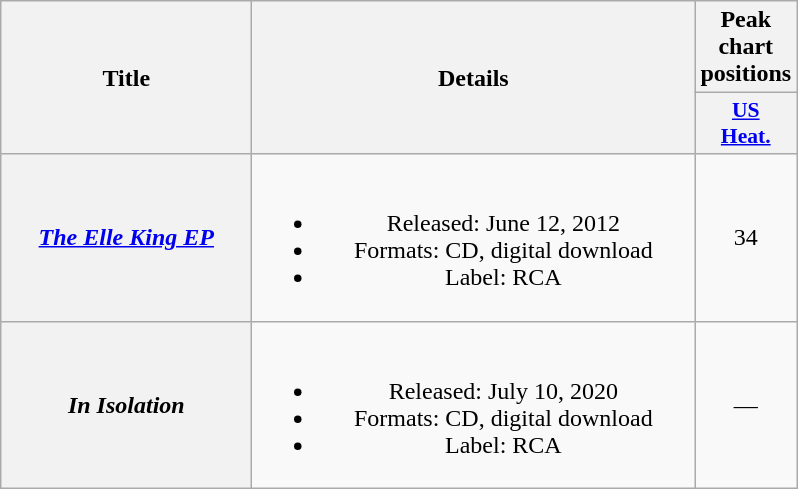<table class="wikitable plainrowheaders" style="text-align:center;">
<tr>
<th scope="col" rowspan="2" style="width:10em;">Title</th>
<th scope="col" rowspan="2" style="width:18em;">Details</th>
<th scope="col">Peak<br>chart<br>positions</th>
</tr>
<tr>
<th scope="col" style="width:3em;font-size:90%;"><a href='#'>US<br>Heat.</a><br></th>
</tr>
<tr>
<th scope="row"><em><a href='#'>The Elle King EP</a></em></th>
<td><br><ul><li>Released: June 12, 2012</li><li>Formats: CD, digital download</li><li>Label: RCA</li></ul></td>
<td>34</td>
</tr>
<tr>
<th scope="row"><em>In Isolation</em></th>
<td><br><ul><li>Released: July 10, 2020</li><li>Formats: CD, digital download</li><li>Label: RCA</li></ul></td>
<td>—</td>
</tr>
</table>
